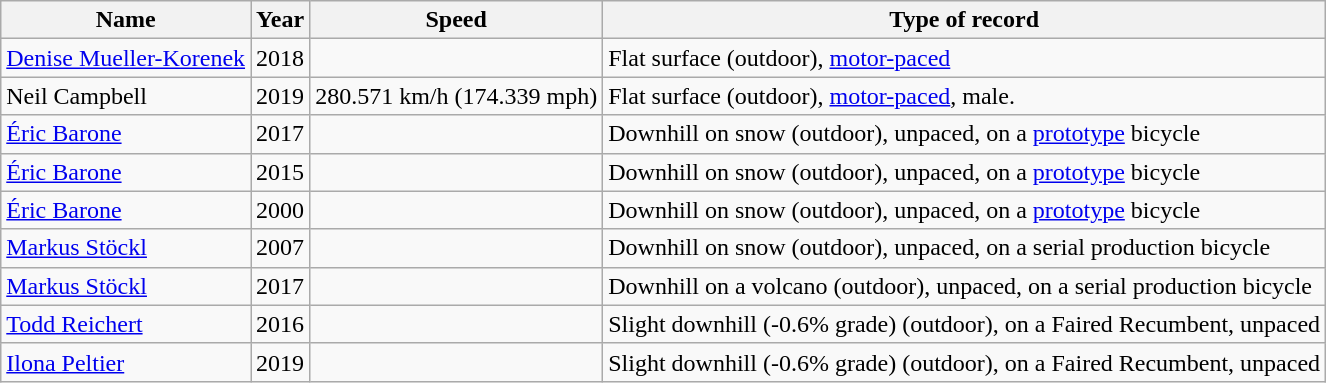<table class="wikitable sortable">
<tr>
<th>Name</th>
<th>Year</th>
<th>Speed</th>
<th>Type of record</th>
</tr>
<tr>
<td><a href='#'>Denise Mueller-Korenek</a></td>
<td>2018</td>
<td></td>
<td>Flat surface (outdoor), <a href='#'>motor-paced</a></td>
</tr>
<tr>
<td>Neil Campbell</td>
<td>2019</td>
<td>280.571 km/h (174.339 mph)</td>
<td>Flat surface (outdoor), <a href='#'>motor-paced</a>, male.</td>
</tr>
<tr>
<td><a href='#'>Éric Barone</a></td>
<td>2017</td>
<td></td>
<td>Downhill on snow (outdoor), unpaced, on a <a href='#'>prototype</a> bicycle</td>
</tr>
<tr>
<td><a href='#'>Éric Barone</a></td>
<td>2015</td>
<td></td>
<td>Downhill on snow (outdoor), unpaced, on a <a href='#'>prototype</a> bicycle</td>
</tr>
<tr>
<td><a href='#'>Éric Barone</a></td>
<td>2000</td>
<td></td>
<td>Downhill on snow (outdoor), unpaced, on a <a href='#'>prototype</a> bicycle</td>
</tr>
<tr>
<td><a href='#'>Markus Stöckl</a></td>
<td>2007</td>
<td></td>
<td>Downhill on snow (outdoor), unpaced, on a serial production bicycle</td>
</tr>
<tr>
<td><a href='#'>Markus Stöckl</a></td>
<td>2017</td>
<td></td>
<td>Downhill on a volcano (outdoor), unpaced, on a serial production bicycle</td>
</tr>
<tr>
<td><a href='#'>Todd Reichert</a></td>
<td>2016</td>
<td></td>
<td>Slight downhill (-0.6% grade) (outdoor), on a Faired Recumbent, unpaced</td>
</tr>
<tr>
<td><a href='#'>Ilona Peltier</a></td>
<td>2019</td>
<td></td>
<td>Slight downhill (-0.6% grade) (outdoor), on a Faired Recumbent, unpaced</td>
</tr>
</table>
